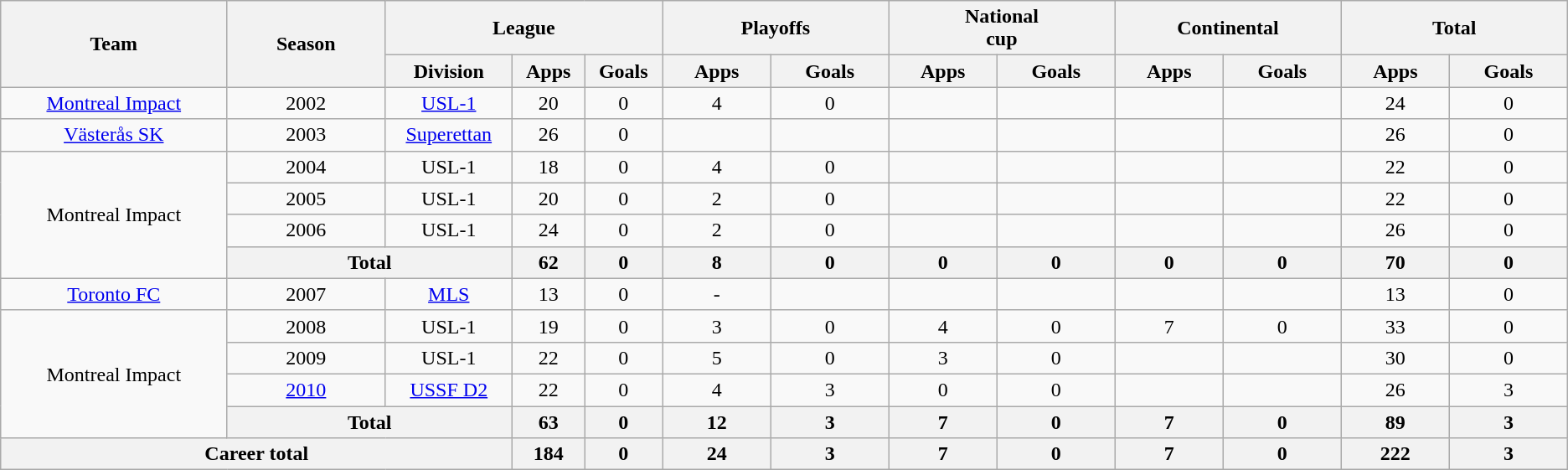<table class="wikitable" style="text-align:center">
<tr>
<th rowspan="2" style="width:10%;">Team</th>
<th rowspan="2" style="width:7%;">Season</th>
<th colspan="3" style="width:10%;">League</th>
<th colspan="2" style="width:10%;">Playoffs</th>
<th colspan="2" style="width:10%;">National<br>cup</th>
<th colspan="2" style="width:10%;">Continental</th>
<th colspan="2" style="width:10%;">Total</th>
</tr>
<tr>
<th>Division</th>
<th>Apps</th>
<th>Goals</th>
<th>Apps</th>
<th>Goals</th>
<th>Apps</th>
<th>Goals</th>
<th>Apps</th>
<th>Goals</th>
<th>Apps</th>
<th>Goals</th>
</tr>
<tr>
<td><a href='#'>Montreal Impact</a></td>
<td>2002</td>
<td><a href='#'>USL-1</a></td>
<td>20</td>
<td>0</td>
<td>4</td>
<td>0</td>
<td></td>
<td></td>
<td></td>
<td></td>
<td>24</td>
<td>0</td>
</tr>
<tr>
<td><a href='#'>Västerås SK</a></td>
<td>2003</td>
<td><a href='#'>Superettan</a></td>
<td>26</td>
<td>0</td>
<td></td>
<td></td>
<td></td>
<td></td>
<td></td>
<td></td>
<td>26</td>
<td>0</td>
</tr>
<tr>
<td rowspan="4">Montreal Impact</td>
<td>2004</td>
<td>USL-1</td>
<td>18</td>
<td>0</td>
<td>4</td>
<td>0</td>
<td></td>
<td></td>
<td></td>
<td></td>
<td>22</td>
<td>0</td>
</tr>
<tr>
<td>2005</td>
<td>USL-1</td>
<td>20</td>
<td>0</td>
<td>2</td>
<td>0</td>
<td></td>
<td></td>
<td></td>
<td></td>
<td>22</td>
<td>0</td>
</tr>
<tr>
<td>2006</td>
<td>USL-1</td>
<td>24</td>
<td>0</td>
<td>2</td>
<td>0</td>
<td></td>
<td></td>
<td></td>
<td></td>
<td>26</td>
<td>0</td>
</tr>
<tr>
<th colspan="2">Total</th>
<th>62</th>
<th>0</th>
<th>8</th>
<th>0</th>
<th>0</th>
<th>0</th>
<th>0</th>
<th>0</th>
<th>70</th>
<th>0</th>
</tr>
<tr>
<td><a href='#'>Toronto FC</a></td>
<td>2007</td>
<td><a href='#'>MLS</a></td>
<td>13</td>
<td>0</td>
<td>-</td>
<td></td>
<td></td>
<td></td>
<td></td>
<td></td>
<td>13</td>
<td>0</td>
</tr>
<tr>
<td rowspan="4">Montreal Impact</td>
<td>2008</td>
<td>USL-1</td>
<td>19</td>
<td>0</td>
<td>3</td>
<td>0</td>
<td>4</td>
<td>0</td>
<td>7</td>
<td>0</td>
<td>33</td>
<td>0</td>
</tr>
<tr>
<td>2009</td>
<td>USL-1</td>
<td>22</td>
<td>0</td>
<td>5</td>
<td>0</td>
<td>3</td>
<td>0</td>
<td></td>
<td></td>
<td>30</td>
<td>0</td>
</tr>
<tr>
<td><a href='#'>2010</a></td>
<td><a href='#'>USSF D2</a></td>
<td>22</td>
<td>0</td>
<td>4</td>
<td>3</td>
<td>0</td>
<td>0</td>
<td></td>
<td></td>
<td>26</td>
<td>3</td>
</tr>
<tr>
<th colspan="2">Total</th>
<th>63</th>
<th>0</th>
<th>12</th>
<th>3</th>
<th>7</th>
<th>0</th>
<th>7</th>
<th>0</th>
<th>89</th>
<th>3</th>
</tr>
<tr>
<th colspan="3">Career total</th>
<th>184</th>
<th>0</th>
<th>24</th>
<th>3</th>
<th>7</th>
<th>0</th>
<th>7</th>
<th>0</th>
<th>222</th>
<th>3</th>
</tr>
</table>
